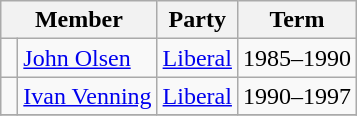<table class="wikitable">
<tr>
<th colspan="2">Member</th>
<th>Party</th>
<th>Term</th>
</tr>
<tr>
<td> </td>
<td><a href='#'>John Olsen</a></td>
<td><a href='#'>Liberal</a></td>
<td>1985–1990</td>
</tr>
<tr>
<td> </td>
<td><a href='#'>Ivan Venning</a></td>
<td><a href='#'>Liberal</a></td>
<td>1990–1997</td>
</tr>
<tr>
</tr>
</table>
